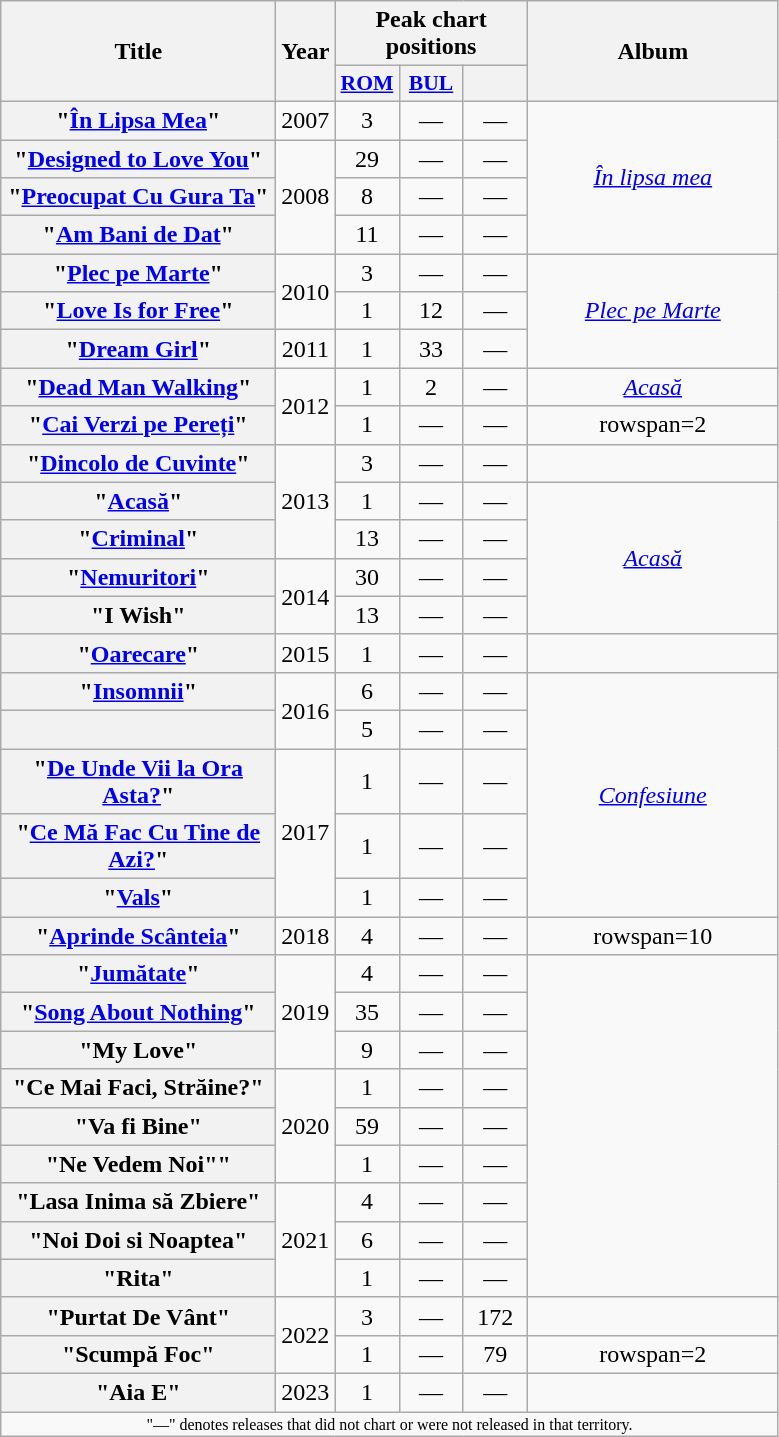<table class="wikitable plainrowheaders" style="text-align:center;">
<tr>
<th scope="col" rowspan="2" style="width:11em;">Title</th>
<th scope="col" rowspan="2">Year</th>
<th scope="col" colspan="3">Peak chart positions</th>
<th scope="col" rowspan="2" style="width:10em;">Album</th>
</tr>
<tr>
<th scope="col" style="width:2.5em;font-size:90%;"><a href='#'>ROM</a><br></th>
<th scope="col" style="width:2.5em;font-size:90%;"><a href='#'>BUL</a><br></th>
<th scope="col" style="width:2.5em;font-size:90%;"><a href='#'></a><br></th>
</tr>
<tr>
<th scope="row">"<a href='#'>În Lipsa Mea</a>"<br></th>
<td>2007</td>
<td>3</td>
<td>—</td>
<td>—</td>
<td rowspan=4><em><a href='#'>În lipsa mea</a></em></td>
</tr>
<tr>
<th scope="row">"<a href='#'>Designed to Love You</a>"</th>
<td rowspan=3>2008</td>
<td>29</td>
<td>—</td>
<td>—</td>
</tr>
<tr>
<th scope="row">"<a href='#'>Preocupat Cu Gura Ta</a>"</th>
<td>8</td>
<td>—</td>
<td>—</td>
</tr>
<tr>
<th scope="row">"<a href='#'>Am Bani de Dat</a>"<br></th>
<td>11</td>
<td>—</td>
<td>—</td>
</tr>
<tr>
<th scope="row">"<a href='#'>Plec pe Marte</a>"<br></th>
<td rowspan=2>2010</td>
<td>3</td>
<td>—</td>
<td>—</td>
<td rowspan=3><em><a href='#'>Plec pe Marte</a></em></td>
</tr>
<tr>
<th scope="row">"<a href='#'>Love Is for Free</a>"<br></th>
<td>1</td>
<td>12</td>
<td>—</td>
</tr>
<tr>
<th scope="row">"<a href='#'>Dream Girl</a>"</th>
<td>2011</td>
<td>1</td>
<td>33</td>
<td>—</td>
</tr>
<tr>
<th scope="row">"<a href='#'>Dead Man Walking</a>"</th>
<td rowspan=2>2012</td>
<td>1</td>
<td>2</td>
<td>—</td>
<td><em><a href='#'>Acasă</a></em></td>
</tr>
<tr>
<th scope="row">"<a href='#'>Cai Verzi pe Pereți</a>"<br></th>
<td>1</td>
<td>—</td>
<td>—</td>
<td>rowspan=2 </td>
</tr>
<tr>
<th scope="row">"<a href='#'>Dincolo de Cuvinte</a>"<br></th>
<td rowspan=3>2013</td>
<td>3</td>
<td>—</td>
<td>—</td>
</tr>
<tr>
<th scope="row">"<a href='#'>Acasă</a>"</th>
<td>1</td>
<td>—</td>
<td>—</td>
<td rowspan=4><em><a href='#'>Acasă</a></em></td>
</tr>
<tr>
<th scope="row">"<a href='#'>Criminal</a>"<br></th>
<td>13</td>
<td>—</td>
<td>—</td>
</tr>
<tr>
<th scope="row">"<a href='#'>Nemuritori</a>"</th>
<td rowspan=2>2014</td>
<td>30</td>
<td>—</td>
<td>—</td>
</tr>
<tr>
<th scope="row">"I Wish"</th>
<td>13</td>
<td>—</td>
<td>—</td>
</tr>
<tr>
<th scope="row">"<a href='#'>Oarecare</a>"</th>
<td>2015</td>
<td>1</td>
<td>—</td>
<td>—</td>
<td></td>
</tr>
<tr>
<th scope="row">"<a href='#'>Insomnii</a>"</th>
<td rowspan=2>2016</td>
<td>6</td>
<td>—</td>
<td>—</td>
<td rowspan=5><em><a href='#'>Confesiune</a></em></td>
</tr>
<tr>
<th scope="row"></th>
<td>5</td>
<td>—</td>
<td>—</td>
</tr>
<tr>
<th scope="row">"<a href='#'>De Unde Vii la Ora Asta?</a>"</th>
<td rowspan=3>2017</td>
<td>1</td>
<td>—</td>
<td>—</td>
</tr>
<tr>
<th scope="row">"<a href='#'>Ce Mă Fac Cu Tine de Azi?</a>"<br></th>
<td>1</td>
<td>—</td>
<td>—</td>
</tr>
<tr>
<th scope="row">"<a href='#'>Vals</a>"<br></th>
<td>1</td>
<td>—</td>
<td>—</td>
</tr>
<tr>
<th scope="row">"<a href='#'>Aprinde Scânteia</a>"<br></th>
<td>2018</td>
<td>4</td>
<td>—</td>
<td>—</td>
<td>rowspan=10 </td>
</tr>
<tr>
<th scope="row">"<a href='#'>Jumătate</a>"<br></th>
<td rowspan=3>2019</td>
<td>4</td>
<td>—</td>
<td>—</td>
</tr>
<tr>
<th scope="row">"<a href='#'>Song About Nothing</a>"</th>
<td>35</td>
<td>—</td>
<td>—</td>
</tr>
<tr>
<th scope="row">"My Love"</th>
<td>9</td>
<td>—</td>
<td>—</td>
</tr>
<tr>
<th scope="row">"Ce Mai Faci, Străine?"</th>
<td rowspan=3>2020</td>
<td>1</td>
<td>—</td>
<td>—</td>
</tr>
<tr>
<th scope="row">"Va fi Bine"</th>
<td>59</td>
<td>—</td>
<td>—</td>
</tr>
<tr>
<th scope="row">"Ne Vedem Noi""<br></th>
<td>1</td>
<td>—</td>
<td>—</td>
</tr>
<tr>
<th scope="row">"Lasa Inima să Zbiere"<br></th>
<td rowspan=3>2021</td>
<td>4</td>
<td>—</td>
<td>—</td>
</tr>
<tr>
<th scope="row">"Noi Doi si Noaptea"</th>
<td>6</td>
<td>—</td>
<td>—</td>
</tr>
<tr>
<th scope="row">"Rita"<br></th>
<td>1</td>
<td>—</td>
<td>—</td>
</tr>
<tr>
<th scope="row">"Purtat De Vânt"</th>
<td rowspan=2>2022</td>
<td>3</td>
<td>—</td>
<td>172</td>
<td></td>
</tr>
<tr>
<th scope="row">"Scumpă Foc"<br></th>
<td>1</td>
<td>—</td>
<td>79</td>
<td>rowspan=2 </td>
</tr>
<tr>
<th scope="row">"Aia E"</th>
<td>2023</td>
<td>1</td>
<td>—</td>
<td>—</td>
</tr>
<tr>
<td align="center" colspan="15" style="font-size:8pt">"—" denotes releases that did not chart or were not released in that territory.</td>
</tr>
</table>
